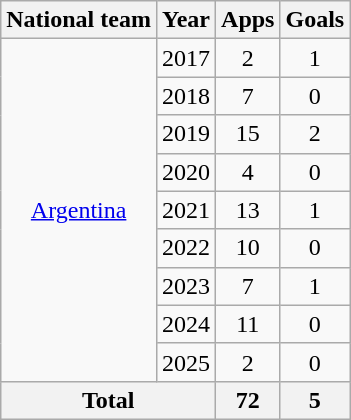<table class="wikitable" style="text-align:center">
<tr>
<th>National team</th>
<th>Year</th>
<th>Apps</th>
<th>Goals</th>
</tr>
<tr>
<td rowspan="9"><a href='#'>Argentina</a></td>
<td>2017</td>
<td>2</td>
<td>1</td>
</tr>
<tr>
<td>2018</td>
<td>7</td>
<td>0</td>
</tr>
<tr>
<td>2019</td>
<td>15</td>
<td>2</td>
</tr>
<tr>
<td>2020</td>
<td>4</td>
<td>0</td>
</tr>
<tr>
<td>2021</td>
<td>13</td>
<td>1</td>
</tr>
<tr>
<td>2022</td>
<td>10</td>
<td>0</td>
</tr>
<tr>
<td>2023</td>
<td>7</td>
<td>1</td>
</tr>
<tr>
<td>2024</td>
<td>11</td>
<td>0</td>
</tr>
<tr>
<td>2025</td>
<td>2</td>
<td>0</td>
</tr>
<tr>
<th colspan="2">Total</th>
<th>72</th>
<th>5</th>
</tr>
</table>
